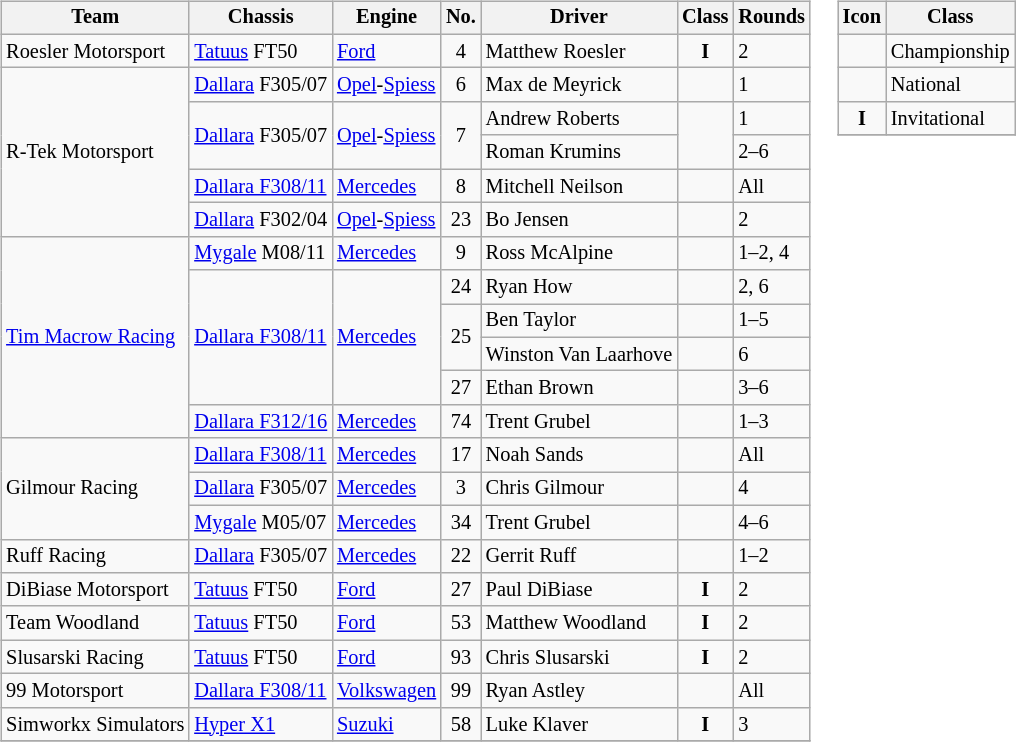<table>
<tr>
<td><br><table class="wikitable" style="font-size: 85%">
<tr>
<th>Team</th>
<th>Chassis</th>
<th>Engine</th>
<th>No.</th>
<th>Driver</th>
<th>Class</th>
<th>Rounds</th>
</tr>
<tr>
<td>Roesler Motorsport</td>
<td><a href='#'>Tatuus</a> FT50</td>
<td><a href='#'>Ford</a></td>
<td align="center">4</td>
<td> Matthew Roesler</td>
<td align="center"><strong><span>I</span></strong></td>
<td>2</td>
</tr>
<tr>
<td rowspan="5">R-Tek Motorsport</td>
<td><a href='#'>Dallara</a> F305/07</td>
<td><a href='#'>Opel</a>-<a href='#'>Spiess</a></td>
<td align="center">6</td>
<td> Max de Meyrick</td>
<td align="center"></td>
<td>1</td>
</tr>
<tr>
<td rowspan=2><a href='#'>Dallara</a> F305/07</td>
<td rowspan=2><a href='#'>Opel</a>-<a href='#'>Spiess</a></td>
<td rowspan=2 align="center">7</td>
<td> Andrew Roberts</td>
<td rowspan=2 align="center"></td>
<td>1</td>
</tr>
<tr>
<td> Roman Krumins</td>
<td>2–6</td>
</tr>
<tr>
<td><a href='#'>Dallara F308/11</a></td>
<td><a href='#'>Mercedes</a></td>
<td align="center">8</td>
<td> Mitchell Neilson</td>
<td align="center"></td>
<td>All</td>
</tr>
<tr>
<td><a href='#'>Dallara</a> F302/04</td>
<td><a href='#'>Opel</a>-<a href='#'>Spiess</a></td>
<td align="center">23</td>
<td> Bo Jensen</td>
<td align="center"></td>
<td>2</td>
</tr>
<tr>
<td rowspan="6"><a href='#'>Tim Macrow Racing</a></td>
<td><a href='#'>Mygale</a> M08/11</td>
<td><a href='#'>Mercedes</a></td>
<td align="center">9</td>
<td> Ross McAlpine</td>
<td align="center"></td>
<td>1–2, 4</td>
</tr>
<tr>
<td rowspan="4"><a href='#'>Dallara F308/11</a></td>
<td rowspan="4"><a href='#'>Mercedes</a></td>
<td align="center">24</td>
<td> Ryan How</td>
<td align="center"></td>
<td>2, 6</td>
</tr>
<tr>
<td rowspan="2" align="center">25</td>
<td> Ben Taylor</td>
<td align="center"></td>
<td>1–5</td>
</tr>
<tr>
<td> Winston Van Laarhove</td>
<td align="center"></td>
<td>6</td>
</tr>
<tr>
<td align="center">27</td>
<td> Ethan Brown</td>
<td align="center"></td>
<td>3–6</td>
</tr>
<tr>
<td><a href='#'>Dallara F312/16</a></td>
<td><a href='#'>Mercedes</a></td>
<td align="center">74</td>
<td> Trent Grubel</td>
<td align="center"></td>
<td>1–3</td>
</tr>
<tr>
<td rowspan="3">Gilmour Racing</td>
<td><a href='#'>Dallara F308/11</a></td>
<td><a href='#'>Mercedes</a></td>
<td align="center">17</td>
<td> Noah Sands</td>
<td align="center"></td>
<td>All</td>
</tr>
<tr>
<td><a href='#'>Dallara</a> F305/07</td>
<td><a href='#'>Mercedes</a></td>
<td align="center">3</td>
<td> Chris Gilmour</td>
<td align="center"></td>
<td>4</td>
</tr>
<tr>
<td><a href='#'>Mygale</a> M05/07</td>
<td><a href='#'>Mercedes</a></td>
<td align="center">34</td>
<td> Trent Grubel</td>
<td align="center"></td>
<td>4–6</td>
</tr>
<tr>
<td>Ruff Racing</td>
<td><a href='#'>Dallara</a> F305/07</td>
<td><a href='#'>Mercedes</a></td>
<td align="center">22</td>
<td> Gerrit Ruff</td>
<td align="center"></td>
<td>1–2</td>
</tr>
<tr>
<td>DiBiase Motorsport</td>
<td><a href='#'>Tatuus</a> FT50</td>
<td><a href='#'>Ford</a></td>
<td align="center">27</td>
<td> Paul DiBiase</td>
<td align="center"><strong><span>I</span></strong></td>
<td>2</td>
</tr>
<tr>
<td>Team Woodland</td>
<td><a href='#'>Tatuus</a> FT50</td>
<td><a href='#'>Ford</a></td>
<td align="center">53</td>
<td> Matthew Woodland</td>
<td align="center"><strong><span>I</span></strong></td>
<td>2</td>
</tr>
<tr>
<td>Slusarski Racing</td>
<td><a href='#'>Tatuus</a> FT50</td>
<td><a href='#'>Ford</a></td>
<td align="center">93</td>
<td> Chris Slusarski</td>
<td align="center"><strong><span>I</span></strong></td>
<td>2</td>
</tr>
<tr>
<td>99 Motorsport</td>
<td><a href='#'>Dallara F308/11</a></td>
<td><a href='#'>Volkswagen</a></td>
<td align="center">99</td>
<td> Ryan Astley</td>
<td align="center"></td>
<td>All</td>
</tr>
<tr>
<td>Simworkx Simulators</td>
<td><a href='#'>Hyper X1</a></td>
<td><a href='#'>Suzuki</a></td>
<td align="center">58</td>
<td> Luke Klaver</td>
<td align="center"><strong><span>I</span></strong></td>
<td>3</td>
</tr>
<tr>
</tr>
</table>
</td>
<td valign="top"><br><table class="wikitable" style="font-size: 85%;">
<tr>
<th>Icon</th>
<th>Class</th>
</tr>
<tr>
<td align=center></td>
<td>Championship</td>
</tr>
<tr>
<td align=center></td>
<td>National</td>
</tr>
<tr>
<td align=center><strong><span>I</span></strong></td>
<td>Invitational</td>
</tr>
<tr>
</tr>
</table>
</td>
</tr>
</table>
